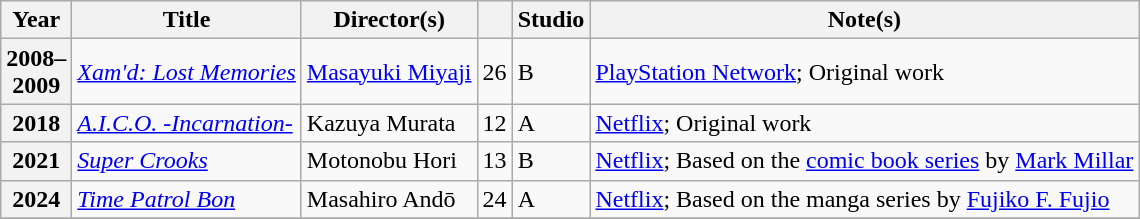<table class="wikitable sortable plainrowheaders">
<tr>
<th scope="col" class="unsortable" width=10>Year</th>
<th scope="col">Title</th>
<th scope="col">Director(s)</th>
<th scope="col"></th>
<th scope="col">Studio</th>
<th scope="col" class="unsortable">Note(s)</th>
</tr>
<tr>
<th scope="row">2008–2009</th>
<td><em><a href='#'>Xam'd: Lost Memories</a></em></td>
<td><a href='#'>Masayuki Miyaji</a></td>
<td>26</td>
<td>B</td>
<td align=left><a href='#'>PlayStation Network</a>; Original work</td>
</tr>
<tr>
<th scope="row">2018</th>
<td><em><a href='#'>A.I.C.O. -Incarnation-</a></em></td>
<td>Kazuya Murata</td>
<td>12</td>
<td>A</td>
<td align=left><a href='#'>Netflix</a>; Original work</td>
</tr>
<tr>
<th scope="row">2021</th>
<td><em><a href='#'>Super Crooks</a></em></td>
<td>Motonobu Hori</td>
<td>13</td>
<td>B</td>
<td align=left><a href='#'>Netflix</a>; Based on the <a href='#'>comic book series</a> by <a href='#'>Mark Millar</a></td>
</tr>
<tr>
<th scope="row">2024</th>
<td><em><a href='#'>Time Patrol Bon</a></em></td>
<td>Masahiro Andō</td>
<td>24</td>
<td>A</td>
<td align=left><a href='#'>Netflix</a>; Based on the manga series by <a href='#'>Fujiko F. Fujio</a></td>
</tr>
<tr>
</tr>
</table>
